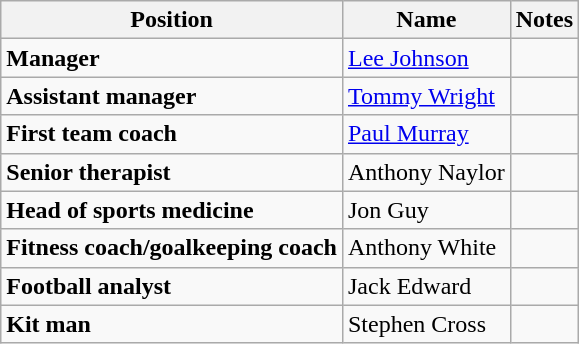<table class="wikitable">
<tr>
<th>Position</th>
<th>Name</th>
<th>Notes</th>
</tr>
<tr>
<td><strong>Manager</strong></td>
<td><a href='#'>Lee Johnson</a></td>
<td></td>
</tr>
<tr>
<td><strong>Assistant manager</strong></td>
<td><a href='#'>Tommy Wright</a></td>
<td></td>
</tr>
<tr>
<td><strong>First team coach</strong></td>
<td><a href='#'>Paul Murray</a></td>
<td></td>
</tr>
<tr>
<td><strong>Senior therapist</strong></td>
<td>Anthony Naylor</td>
<td></td>
</tr>
<tr>
<td><strong>Head of sports medicine</strong></td>
<td>Jon Guy</td>
<td></td>
</tr>
<tr>
<td><strong>Fitness coach/goalkeeping coach</strong></td>
<td>Anthony White</td>
<td></td>
</tr>
<tr>
<td><strong>Football analyst</strong></td>
<td>Jack Edward</td>
<td></td>
</tr>
<tr>
<td><strong>Kit man</strong></td>
<td>Stephen Cross</td>
<td></td>
</tr>
</table>
